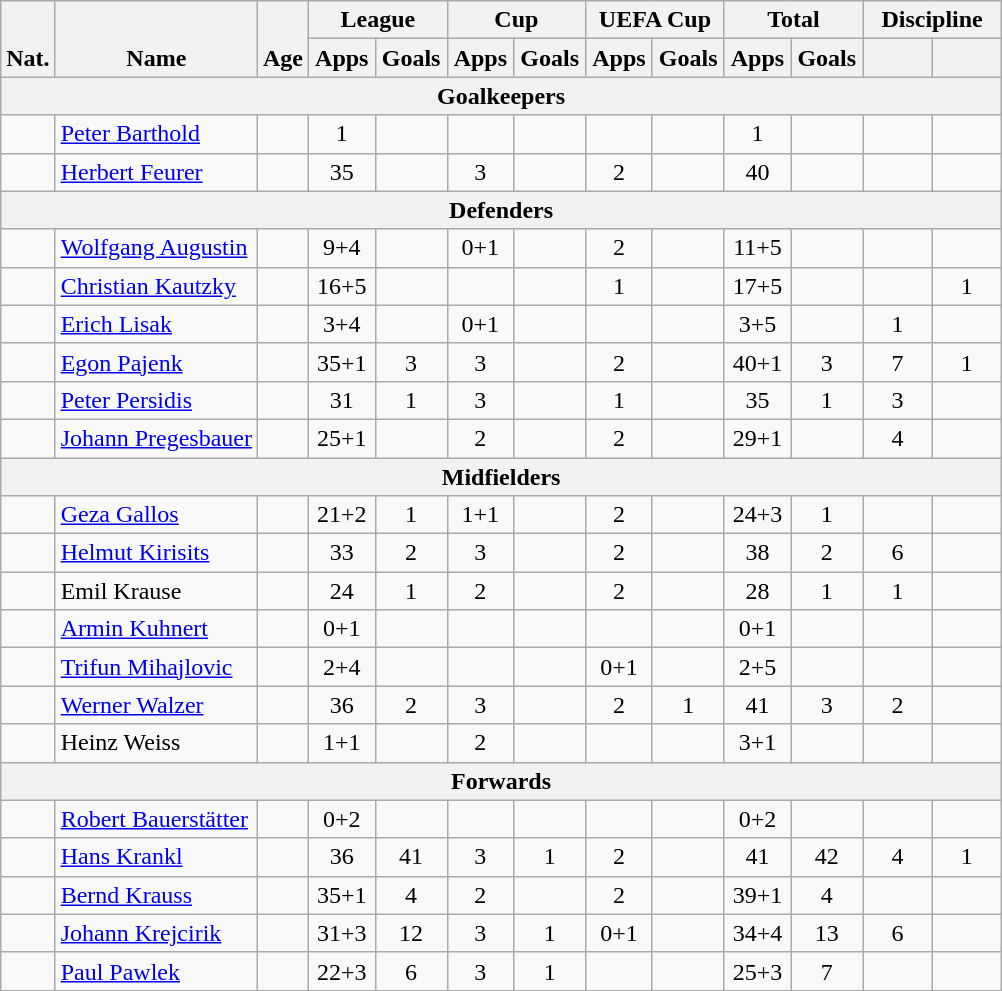<table class="wikitable" style="text-align:center">
<tr>
<th rowspan="2" valign="bottom">Nat.</th>
<th rowspan="2" valign="bottom">Name</th>
<th rowspan="2" valign="bottom">Age</th>
<th colspan="2" width="85">League</th>
<th colspan="2" width="85">Cup</th>
<th colspan="2" width="85">UEFA Cup</th>
<th colspan="2" width="85">Total</th>
<th colspan="2" width="85">Discipline</th>
</tr>
<tr>
<th>Apps</th>
<th>Goals</th>
<th>Apps</th>
<th>Goals</th>
<th>Apps</th>
<th>Goals</th>
<th>Apps</th>
<th>Goals</th>
<th></th>
<th></th>
</tr>
<tr>
<th colspan=15>Goalkeepers</th>
</tr>
<tr>
<td></td>
<td align="left"><a href='#'>Peter Barthold</a></td>
<td></td>
<td>1</td>
<td></td>
<td></td>
<td></td>
<td></td>
<td></td>
<td>1</td>
<td></td>
<td></td>
<td></td>
</tr>
<tr>
<td></td>
<td align="left"><a href='#'>Herbert Feurer</a></td>
<td></td>
<td>35</td>
<td></td>
<td>3</td>
<td></td>
<td>2</td>
<td></td>
<td>40</td>
<td></td>
<td></td>
<td></td>
</tr>
<tr>
<th colspan=15>Defenders</th>
</tr>
<tr>
<td></td>
<td align="left"><a href='#'>Wolfgang Augustin</a></td>
<td></td>
<td>9+4</td>
<td></td>
<td>0+1</td>
<td></td>
<td>2</td>
<td></td>
<td>11+5</td>
<td></td>
<td></td>
<td></td>
</tr>
<tr>
<td></td>
<td align="left"><a href='#'>Christian Kautzky</a></td>
<td></td>
<td>16+5</td>
<td></td>
<td></td>
<td></td>
<td>1</td>
<td></td>
<td>17+5</td>
<td></td>
<td></td>
<td>1</td>
</tr>
<tr>
<td></td>
<td align="left"><a href='#'>Erich Lisak</a></td>
<td></td>
<td>3+4</td>
<td></td>
<td>0+1</td>
<td></td>
<td></td>
<td></td>
<td>3+5</td>
<td></td>
<td>1</td>
<td></td>
</tr>
<tr>
<td></td>
<td align="left"><a href='#'>Egon Pajenk</a></td>
<td></td>
<td>35+1</td>
<td>3</td>
<td>3</td>
<td></td>
<td>2</td>
<td></td>
<td>40+1</td>
<td>3</td>
<td>7</td>
<td>1</td>
</tr>
<tr>
<td></td>
<td align="left"><a href='#'>Peter Persidis</a></td>
<td></td>
<td>31</td>
<td>1</td>
<td>3</td>
<td></td>
<td>1</td>
<td></td>
<td>35</td>
<td>1</td>
<td>3</td>
<td></td>
</tr>
<tr>
<td></td>
<td align="left"><a href='#'>Johann Pregesbauer</a></td>
<td></td>
<td>25+1</td>
<td></td>
<td>2</td>
<td></td>
<td>2</td>
<td></td>
<td>29+1</td>
<td></td>
<td>4</td>
<td></td>
</tr>
<tr>
<th colspan=15>Midfielders</th>
</tr>
<tr>
<td></td>
<td align="left"><a href='#'>Geza Gallos</a></td>
<td></td>
<td>21+2</td>
<td>1</td>
<td>1+1</td>
<td></td>
<td>2</td>
<td></td>
<td>24+3</td>
<td>1</td>
<td></td>
<td></td>
</tr>
<tr>
<td></td>
<td align="left"><a href='#'>Helmut Kirisits</a></td>
<td></td>
<td>33</td>
<td>2</td>
<td>3</td>
<td></td>
<td>2</td>
<td></td>
<td>38</td>
<td>2</td>
<td>6</td>
<td></td>
</tr>
<tr>
<td></td>
<td align="left">Emil Krause</td>
<td></td>
<td>24</td>
<td>1</td>
<td>2</td>
<td></td>
<td>2</td>
<td></td>
<td>28</td>
<td>1</td>
<td>1</td>
<td></td>
</tr>
<tr>
<td></td>
<td align="left"><a href='#'>Armin Kuhnert</a></td>
<td></td>
<td>0+1</td>
<td></td>
<td></td>
<td></td>
<td></td>
<td></td>
<td>0+1</td>
<td></td>
<td></td>
<td></td>
</tr>
<tr>
<td></td>
<td align="left"><a href='#'>Trifun Mihajlovic</a></td>
<td></td>
<td>2+4</td>
<td></td>
<td></td>
<td></td>
<td>0+1</td>
<td></td>
<td>2+5</td>
<td></td>
<td></td>
<td></td>
</tr>
<tr>
<td></td>
<td align="left"><a href='#'>Werner Walzer</a></td>
<td></td>
<td>36</td>
<td>2</td>
<td>3</td>
<td></td>
<td>2</td>
<td>1</td>
<td>41</td>
<td>3</td>
<td>2</td>
<td></td>
</tr>
<tr>
<td></td>
<td align="left">Heinz Weiss</td>
<td></td>
<td>1+1</td>
<td></td>
<td>2</td>
<td></td>
<td></td>
<td></td>
<td>3+1</td>
<td></td>
<td></td>
<td></td>
</tr>
<tr>
<th colspan=15>Forwards</th>
</tr>
<tr>
<td></td>
<td align="left"><a href='#'>Robert Bauerstätter</a></td>
<td></td>
<td>0+2</td>
<td></td>
<td></td>
<td></td>
<td></td>
<td></td>
<td>0+2</td>
<td></td>
<td></td>
<td></td>
</tr>
<tr>
<td></td>
<td align="left"><a href='#'>Hans Krankl</a></td>
<td></td>
<td>36</td>
<td>41</td>
<td>3</td>
<td>1</td>
<td>2</td>
<td></td>
<td>41</td>
<td>42</td>
<td>4</td>
<td>1</td>
</tr>
<tr>
<td></td>
<td align="left"><a href='#'>Bernd Krauss</a></td>
<td></td>
<td>35+1</td>
<td>4</td>
<td>2</td>
<td></td>
<td>2</td>
<td></td>
<td>39+1</td>
<td>4</td>
<td></td>
<td></td>
</tr>
<tr>
<td></td>
<td align="left"><a href='#'>Johann Krejcirik</a></td>
<td></td>
<td>31+3</td>
<td>12</td>
<td>3</td>
<td>1</td>
<td>0+1</td>
<td></td>
<td>34+4</td>
<td>13</td>
<td>6</td>
<td></td>
</tr>
<tr>
<td></td>
<td align="left"><a href='#'>Paul Pawlek</a></td>
<td></td>
<td>22+3</td>
<td>6</td>
<td>3</td>
<td>1</td>
<td></td>
<td></td>
<td>25+3</td>
<td>7</td>
<td></td>
<td></td>
</tr>
</table>
